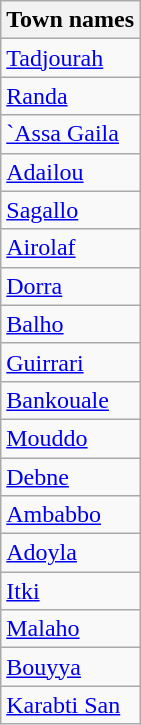<table class="wikitable collapsible sortable" style="margin:lem; margin-top:200;">
<tr>
<th>Town names</th>
</tr>
<tr>
<td><a href='#'>Tadjourah</a></td>
</tr>
<tr>
<td><a href='#'>Randa</a></td>
</tr>
<tr>
<td><a href='#'>`Assa Gaila</a></td>
</tr>
<tr>
<td><a href='#'>Adailou</a></td>
</tr>
<tr>
<td><a href='#'>Sagallo</a></td>
</tr>
<tr>
<td><a href='#'>Airolaf</a></td>
</tr>
<tr>
<td><a href='#'>Dorra</a></td>
</tr>
<tr>
<td><a href='#'>Balho</a></td>
</tr>
<tr>
<td><a href='#'>Guirrari</a></td>
</tr>
<tr>
<td><a href='#'>Bankouale</a></td>
</tr>
<tr>
<td><a href='#'>Mouddo</a></td>
</tr>
<tr>
<td><a href='#'>Debne</a></td>
</tr>
<tr>
<td><a href='#'>Ambabbo</a></td>
</tr>
<tr>
<td><a href='#'>Adoyla</a></td>
</tr>
<tr>
<td><a href='#'>Itki</a></td>
</tr>
<tr>
<td><a href='#'>Malaho</a></td>
</tr>
<tr>
<td><a href='#'>Bouyya</a></td>
</tr>
<tr>
<td><a href='#'>Karabti San</a></td>
</tr>
</table>
